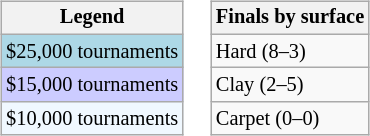<table>
<tr valign=top>
<td><br><table class=wikitable style="font-size:85%">
<tr>
<th>Legend</th>
</tr>
<tr style="background:lightblue;">
<td>$25,000 tournaments</td>
</tr>
<tr style="background:#ccccff;">
<td>$15,000 tournaments</td>
</tr>
<tr style="background:#f0f8ff;">
<td>$10,000 tournaments</td>
</tr>
</table>
</td>
<td><br><table class=wikitable style="font-size:85%">
<tr>
<th>Finals by surface</th>
</tr>
<tr>
<td>Hard (8–3)</td>
</tr>
<tr>
<td>Clay (2–5)</td>
</tr>
<tr>
<td>Carpet (0–0)</td>
</tr>
</table>
</td>
</tr>
</table>
